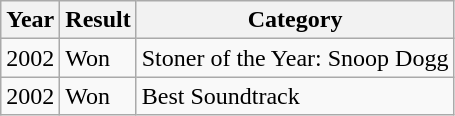<table class="wikitable sortable">
<tr>
<th>Year</th>
<th>Result</th>
<th>Category</th>
</tr>
<tr>
<td>2002</td>
<td>Won</td>
<td>Stoner of the Year: Snoop Dogg</td>
</tr>
<tr>
<td>2002</td>
<td>Won</td>
<td>Best Soundtrack</td>
</tr>
</table>
